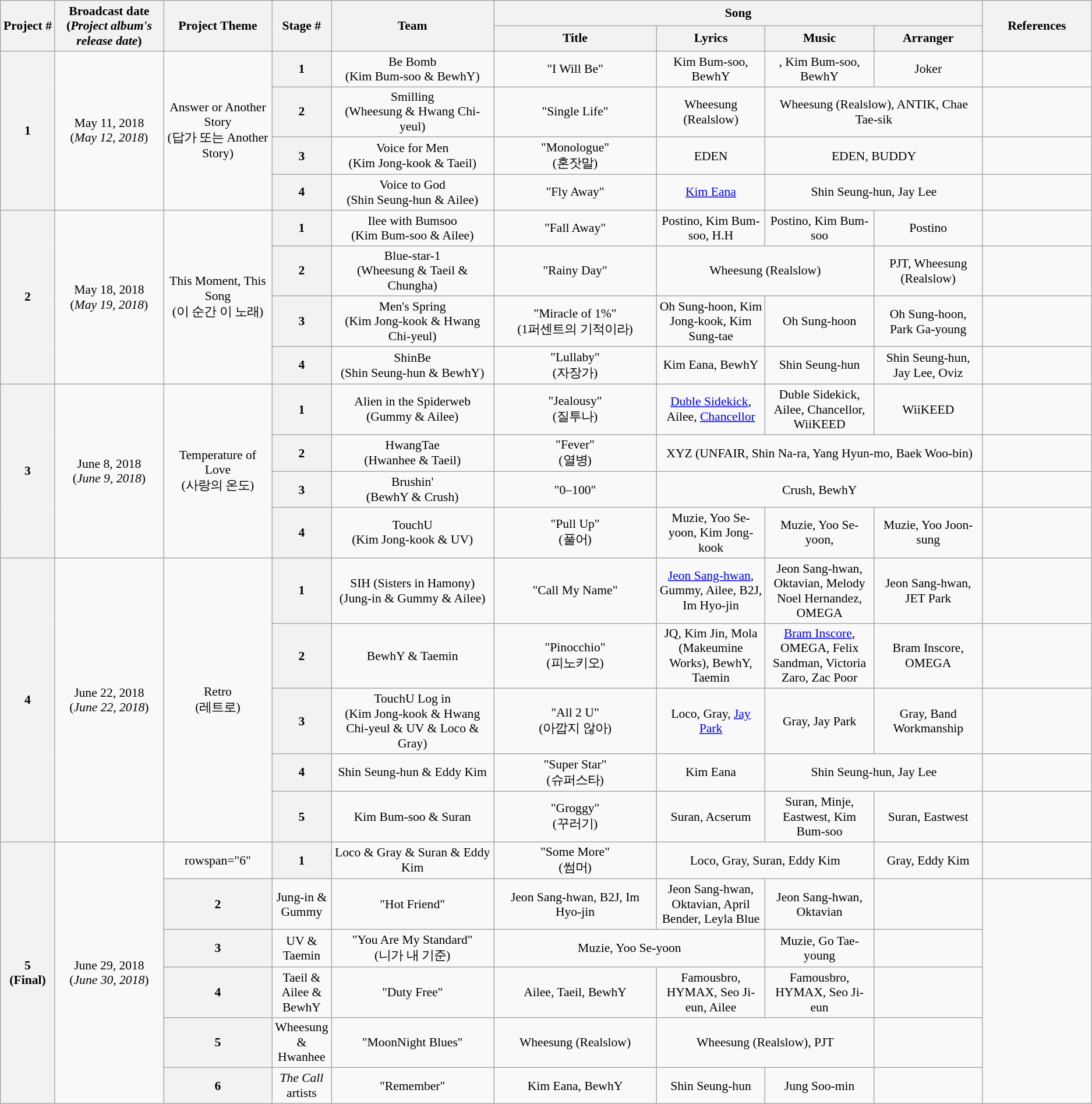<table class="wikitable" style="text-align:center; font-size:90%;">
<tr>
<th width="5%" rowspan="2">Project #</th>
<th width="10%" rowspan="2">Broadcast date<br>(<em>Project album's release date</em>)</th>
<th width="10%" rowspan="2">Project Theme</th>
<th width="5%" rowspan="2">Stage #</th>
<th width="15%" rowspan="2">Team</th>
<th colspan="4">Song</th>
<th width="10%" rowspan="2">References</th>
</tr>
<tr>
<th width="15%">Title</th>
<th width="10%">Lyrics</th>
<th width="10%">Music</th>
<th width="10%">Arranger</th>
</tr>
<tr>
<th rowspan=4>1</th>
<td rowspan=4>May 11, 2018<br>(<em>May 12, 2018</em>)</td>
<td rowspan=4>Answer or Another Story<br>(답가 또는 Another Story)</td>
<th>1</th>
<td>Be Bomb<br>(Kim Bum-soo & BewhY)</td>
<td>"I Will Be"</td>
<td>Kim Bum-soo, BewhY</td>
<td>, Kim Bum-soo, BewhY</td>
<td>Joker</td>
<td></td>
</tr>
<tr>
<th>2</th>
<td>Smilling<br>(Wheesung & Hwang Chi-yeul)</td>
<td>"Single Life"</td>
<td>Wheesung (Realslow)</td>
<td colspan=2>Wheesung (Realslow), ANTIK, Chae Tae-sik</td>
<td></td>
</tr>
<tr>
<th>3</th>
<td>Voice for Men<br>(Kim Jong-kook & Taeil)</td>
<td>"Monologue"<br>(혼잣말)</td>
<td>EDEN</td>
<td colspan=2>EDEN, BUDDY</td>
<td></td>
</tr>
<tr>
<th>4</th>
<td>Voice to God<br>(Shin Seung-hun & Ailee)</td>
<td>"Fly Away"</td>
<td><a href='#'>Kim Eana</a></td>
<td colspan=2>Shin Seung-hun, Jay Lee</td>
<td></td>
</tr>
<tr>
<th rowspan=4>2</th>
<td rowspan=4>May 18, 2018<br>(<em>May 19, 2018</em>)</td>
<td rowspan=4>This Moment, This Song<br>(이 순간 이 노래)</td>
<th>1</th>
<td>Ilee with Bumsoo<br>(Kim Bum-soo & Ailee)</td>
<td>"Fall Away"</td>
<td>Postino, Kim Bum-soo, H.H</td>
<td>Postino, Kim Bum-soo</td>
<td>Postino</td>
<td></td>
</tr>
<tr>
<th>2</th>
<td>Blue-star-1<br>(Wheesung & Taeil & Chungha)</td>
<td>"Rainy Day"</td>
<td colspan=2>Wheesung (Realslow)</td>
<td>PJT, Wheesung (Realslow)</td>
<td></td>
</tr>
<tr>
<th>3</th>
<td>Men's Spring<br>(Kim Jong-kook & Hwang Chi-yeul)</td>
<td>"Miracle of 1%"<br>(1퍼센트의 기적이라)</td>
<td>Oh Sung-hoon, Kim Jong-kook, Kim Sung-tae</td>
<td>Oh Sung-hoon</td>
<td>Oh Sung-hoon, Park Ga-young</td>
<td></td>
</tr>
<tr>
<th>4</th>
<td>ShinBe<br>(Shin Seung-hun & BewhY)</td>
<td>"Lullaby"<br>(자장가)</td>
<td>Kim Eana, BewhY</td>
<td>Shin Seung-hun</td>
<td>Shin Seung-hun, Jay Lee, Oviz</td>
<td></td>
</tr>
<tr>
<th rowspan=4>3</th>
<td rowspan=4>June 8, 2018<br>(<em>June 9, 2018</em>)</td>
<td rowspan=4>Temperature of Love<br>(사랑의 온도)</td>
<th>1</th>
<td>Alien in the Spiderweb<br>(Gummy & Ailee)</td>
<td>"Jealousy"<br>(질투나)</td>
<td><a href='#'>Duble Sidekick</a>, Ailee, <a href='#'>Chancellor</a></td>
<td>Duble Sidekick, Ailee, Chancellor, WiiKEED</td>
<td>WiiKEED</td>
<td></td>
</tr>
<tr>
<th>2</th>
<td>HwangTae<br>(Hwanhee & Taeil)</td>
<td>"Fever"<br>(열병)</td>
<td colspan=3>XYZ (UNFAIR, Shin Na-ra, Yang Hyun-mo, Baek Woo-bin)</td>
<td></td>
</tr>
<tr>
<th>3</th>
<td>Brushin'<br>(BewhY & Crush)</td>
<td>"0–100"</td>
<td colspan=3>Crush, BewhY</td>
<td></td>
</tr>
<tr>
<th>4</th>
<td>TouchU<br>(Kim Jong-kook & UV)</td>
<td>"Pull Up"<br>(풀어)</td>
<td>Muzie, Yoo Se-yoon, Kim Jong-kook</td>
<td>Muzie, Yoo Se-yoon, </td>
<td>Muzie, Yoo Joon-sung</td>
<td></td>
</tr>
<tr>
<th rowspan=5>4</th>
<td rowspan=5>June 22, 2018<br>(<em>June 22, 2018</em>)</td>
<td rowspan=5>Retro<br>(레트로)</td>
<th>1</th>
<td>SIH (Sisters in Hamony)<br>(Jung-in & Gummy & Ailee)</td>
<td>"Call My Name"</td>
<td><a href='#'>Jeon Sang-hwan</a>, Gummy, Ailee, B2J, Im Hyo-jin</td>
<td>Jeon Sang-hwan, Oktavian, Melody Noel Hernandez, OMEGA</td>
<td>Jeon Sang-hwan, JET Park</td>
<td></td>
</tr>
<tr>
<th>2</th>
<td>BewhY & Taemin</td>
<td>"Pinocchio"<br>(피노키오)</td>
<td>JQ, Kim Jin, Mola (Makeumine Works), BewhY, Taemin</td>
<td><a href='#'>Bram Inscore</a>, OMEGA, Felix Sandman, Victoria Zaro, Zac Poor</td>
<td>Bram Inscore, OMEGA</td>
<td></td>
</tr>
<tr>
<th>3</th>
<td>TouchU Log in<br>(Kim Jong-kook & Hwang Chi-yeul & UV & Loco & Gray)</td>
<td>"All 2 U"<br>(아깝지 않아)</td>
<td>Loco, Gray, <a href='#'>Jay Park</a></td>
<td>Gray, Jay Park</td>
<td>Gray, Band Workmanship</td>
<td></td>
</tr>
<tr>
<th>4</th>
<td>Shin Seung-hun & Eddy Kim</td>
<td>"Super Star"<br>(슈퍼스타)</td>
<td>Kim Eana</td>
<td colspan=2>Shin Seung-hun, Jay Lee</td>
<td></td>
</tr>
<tr>
<th>5</th>
<td>Kim Bum-soo & Suran</td>
<td>"Groggy"<br>(꾸러기)</td>
<td>Suran, Acserum</td>
<td>Suran, Minje, Eastwest, Kim Bum-soo</td>
<td>Suran, Eastwest</td>
<td></td>
</tr>
<tr>
<th rowspan=6>5<br>(Final)</th>
<td rowspan=6>June 29, 2018<br>(<em>June 30, 2018</em>)</td>
<td>rowspan="6" </td>
<th>1</th>
<td>Loco & Gray & Suran & Eddy Kim</td>
<td>"Some More"<br>(썸머)</td>
<td colspan=2>Loco, Gray, Suran, Eddy Kim</td>
<td>Gray, Eddy Kim</td>
<td></td>
</tr>
<tr>
<th>2</th>
<td>Jung-in & Gummy</td>
<td>"Hot Friend"</td>
<td>Jeon Sang-hwan, B2J, Im Hyo-jin</td>
<td>Jeon Sang-hwan, Oktavian, April Bender, Leyla Blue</td>
<td>Jeon Sang-hwan, Oktavian</td>
<td></td>
</tr>
<tr>
<th>3</th>
<td>UV & Taemin</td>
<td>"You Are My Standard"<br>(니가 내 기준)</td>
<td colspan=2>Muzie, Yoo Se-yoon</td>
<td>Muzie, Go Tae-young</td>
<td></td>
</tr>
<tr>
<th>4</th>
<td>Taeil & Ailee & BewhY</td>
<td>"Duty Free"</td>
<td>Ailee, Taeil, BewhY</td>
<td>Famousbro, HYMAX, Seo Ji-eun, Ailee</td>
<td>Famousbro, HYMAX, Seo Ji-eun</td>
<td></td>
</tr>
<tr>
<th>5</th>
<td>Wheesung & Hwanhee</td>
<td>"MoonNight Blues"</td>
<td>Wheesung (Realslow)</td>
<td colspan=2>Wheesung (Realslow), PJT</td>
<td></td>
</tr>
<tr>
<th>6</th>
<td><em>The Call</em> artists</td>
<td>"Remember"</td>
<td>Kim Eana, BewhY</td>
<td>Shin Seung-hun</td>
<td>Jung Soo-min</td>
<td></td>
</tr>
</table>
